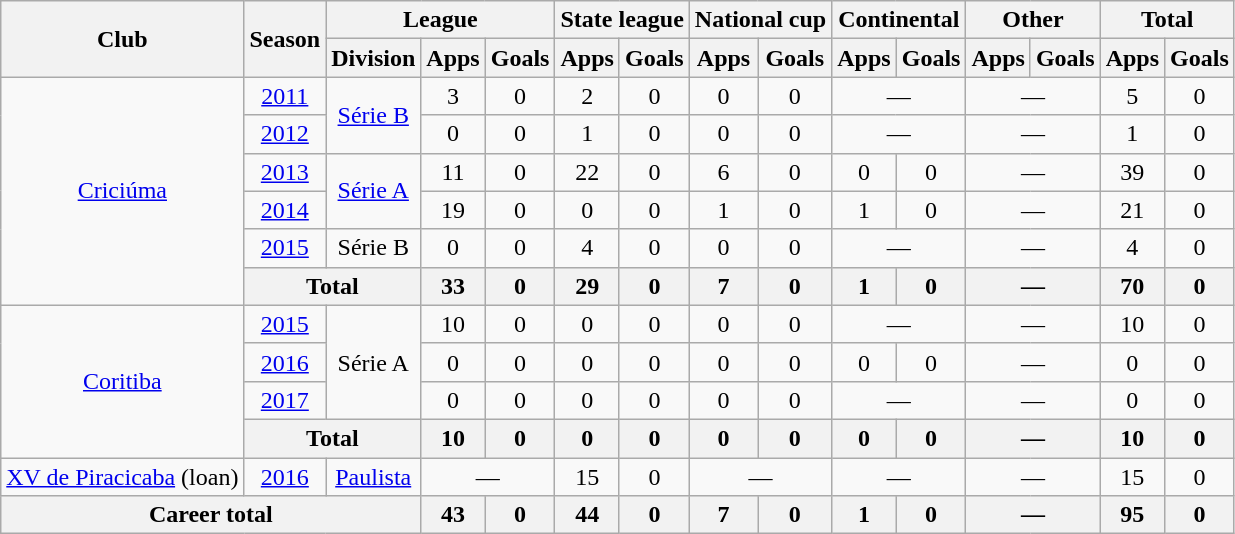<table class="wikitable" style="text-align:center">
<tr>
<th rowspan="2">Club</th>
<th rowspan="2">Season</th>
<th colspan="3">League</th>
<th colspan="2">State league</th>
<th colspan="2">National cup</th>
<th colspan="2">Continental</th>
<th colspan="2">Other</th>
<th colspan="2">Total</th>
</tr>
<tr>
<th>Division</th>
<th>Apps</th>
<th>Goals</th>
<th>Apps</th>
<th>Goals</th>
<th>Apps</th>
<th>Goals</th>
<th>Apps</th>
<th>Goals</th>
<th>Apps</th>
<th>Goals</th>
<th>Apps</th>
<th>Goals</th>
</tr>
<tr>
<td rowspan="6"><a href='#'>Criciúma</a></td>
<td><a href='#'>2011</a></td>
<td rowspan="2"><a href='#'>Série B</a></td>
<td>3</td>
<td>0</td>
<td>2</td>
<td>0</td>
<td>0</td>
<td>0</td>
<td colspan="2">—</td>
<td colspan="2">—</td>
<td>5</td>
<td>0</td>
</tr>
<tr>
<td><a href='#'>2012</a></td>
<td>0</td>
<td>0</td>
<td>1</td>
<td>0</td>
<td>0</td>
<td>0</td>
<td colspan="2">—</td>
<td colspan="2">—</td>
<td>1</td>
<td>0</td>
</tr>
<tr>
<td><a href='#'>2013</a></td>
<td rowspan="2"><a href='#'>Série A</a></td>
<td>11</td>
<td>0</td>
<td>22</td>
<td>0</td>
<td>6</td>
<td>0</td>
<td>0</td>
<td>0</td>
<td colspan="2">—</td>
<td>39</td>
<td>0</td>
</tr>
<tr>
<td><a href='#'>2014</a></td>
<td>19</td>
<td>0</td>
<td>0</td>
<td>0</td>
<td>1</td>
<td>0</td>
<td>1</td>
<td>0</td>
<td colspan="2">—</td>
<td>21</td>
<td>0</td>
</tr>
<tr>
<td><a href='#'>2015</a></td>
<td>Série B</td>
<td>0</td>
<td>0</td>
<td>4</td>
<td>0</td>
<td>0</td>
<td>0</td>
<td colspan="2">—</td>
<td colspan="2">—</td>
<td>4</td>
<td>0</td>
</tr>
<tr>
<th colspan="2">Total</th>
<th>33</th>
<th>0</th>
<th>29</th>
<th>0</th>
<th>7</th>
<th>0</th>
<th>1</th>
<th>0</th>
<th colspan="2">—</th>
<th>70</th>
<th>0</th>
</tr>
<tr>
<td rowspan="4"><a href='#'>Coritiba</a></td>
<td><a href='#'>2015</a></td>
<td rowspan="3">Série A</td>
<td>10</td>
<td>0</td>
<td>0</td>
<td>0</td>
<td>0</td>
<td>0</td>
<td colspan="2">—</td>
<td colspan="2">—</td>
<td>10</td>
<td>0</td>
</tr>
<tr>
<td><a href='#'>2016</a></td>
<td>0</td>
<td>0</td>
<td>0</td>
<td>0</td>
<td>0</td>
<td>0</td>
<td>0</td>
<td>0</td>
<td colspan="2">—</td>
<td>0</td>
<td>0</td>
</tr>
<tr>
<td><a href='#'>2017</a></td>
<td>0</td>
<td>0</td>
<td>0</td>
<td>0</td>
<td>0</td>
<td>0</td>
<td colspan="2">—</td>
<td colspan="2">—</td>
<td>0</td>
<td>0</td>
</tr>
<tr>
<th colspan="2">Total</th>
<th>10</th>
<th>0</th>
<th>0</th>
<th>0</th>
<th>0</th>
<th>0</th>
<th>0</th>
<th>0</th>
<th colspan="2">—</th>
<th>10</th>
<th>0</th>
</tr>
<tr>
<td><a href='#'>XV de Piracicaba</a> (loan)</td>
<td><a href='#'>2016</a></td>
<td><a href='#'>Paulista</a></td>
<td colspan="2">—</td>
<td>15</td>
<td>0</td>
<td colspan="2">—</td>
<td colspan="2">—</td>
<td colspan="2">—</td>
<td>15</td>
<td>0</td>
</tr>
<tr>
<th colspan="3">Career total</th>
<th>43</th>
<th>0</th>
<th>44</th>
<th>0</th>
<th>7</th>
<th>0</th>
<th>1</th>
<th>0</th>
<th colspan="2">—</th>
<th>95</th>
<th>0</th>
</tr>
</table>
